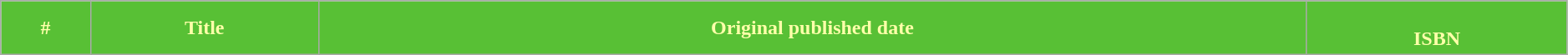<table class="wikitable" style="width:99%;">
<tr>
<th style="background:#58c035;color:#ffa;">#</th>
<th style="background:#58c035;color:#ffa;">Title</th>
<th style="background:#58c035;color:#ffa;">Original published date</th>
<th style="background:#58c035;color:#ffa;"><br>ISBN
















</th>
</tr>
</table>
